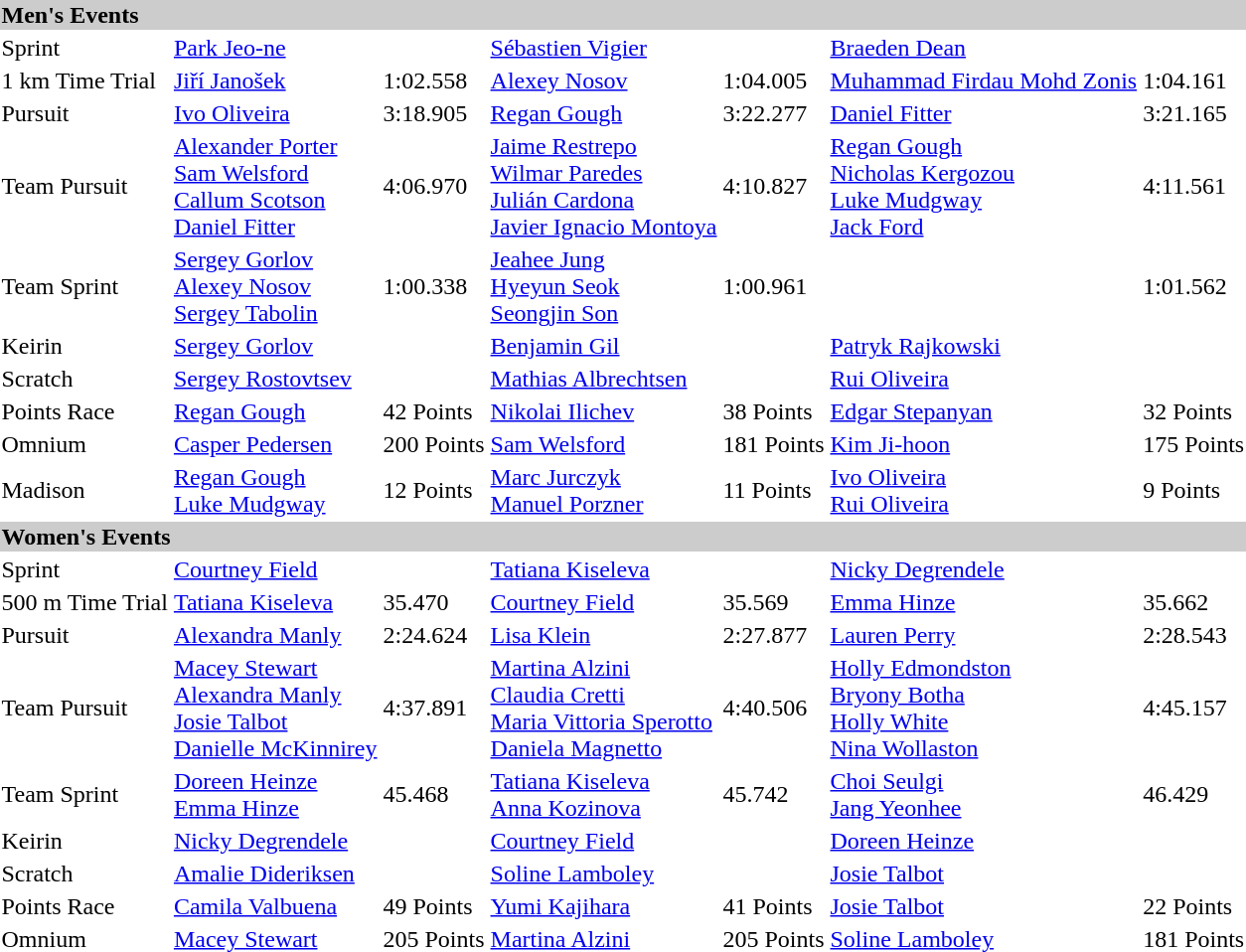<table>
<tr bgcolor="#cccccc">
<td colspan=7><strong>Men's Events</strong></td>
</tr>
<tr>
<td>Sprint<br></td>
<td><a href='#'>Park Jeo-ne</a><br><small></small></td>
<td></td>
<td><a href='#'>Sébastien Vigier</a><br><small></small></td>
<td></td>
<td><a href='#'>Braeden Dean</a><br><small></small></td>
<td></td>
</tr>
<tr>
<td>1 km Time Trial<br></td>
<td><a href='#'>Jiří Janošek</a><br><small></small></td>
<td>1:02.558</td>
<td><a href='#'>Alexey Nosov</a><br><small></small></td>
<td>1:04.005</td>
<td><a href='#'>Muhammad Firdau Mohd Zonis</a><br><small></small></td>
<td>1:04.161</td>
</tr>
<tr>
<td>Pursuit<br></td>
<td><a href='#'>Ivo Oliveira</a><br><small></small></td>
<td>3:18.905</td>
<td><a href='#'>Regan Gough</a><br><small></small></td>
<td>3:22.277</td>
<td><a href='#'>Daniel Fitter</a><br><small></small></td>
<td>3:21.165</td>
</tr>
<tr>
<td>Team Pursuit<br></td>
<td><a href='#'>Alexander Porter</a><br><a href='#'>Sam Welsford</a><br><a href='#'>Callum Scotson</a><br><a href='#'>Daniel Fitter</a><br><small></small></td>
<td>4:06.970</td>
<td><a href='#'>Jaime Restrepo</a><br><a href='#'>Wilmar Paredes</a><br><a href='#'>Julián Cardona</a><br><a href='#'>Javier Ignacio Montoya</a><br><small></small></td>
<td>4:10.827</td>
<td><a href='#'>Regan Gough</a><br><a href='#'>Nicholas Kergozou</a><br><a href='#'>Luke Mudgway</a><br><a href='#'>Jack Ford</a><br><small></small></td>
<td>4:11.561</td>
</tr>
<tr>
<td>Team Sprint<br></td>
<td><a href='#'>Sergey Gorlov</a><br><a href='#'>Alexey Nosov</a><br><a href='#'>Sergey Tabolin</a><br><small></small></td>
<td>1:00.338</td>
<td><a href='#'>Jeahee Jung</a><br><a href='#'>Hyeyun Seok</a><br><a href='#'>Seongjin Son</a><br><small></small></td>
<td>1:00.961</td>
<td><br><br><br><small></small></td>
<td>1:01.562</td>
</tr>
<tr>
<td>Keirin<br></td>
<td><a href='#'>Sergey Gorlov</a><br><small></small></td>
<td></td>
<td><a href='#'>Benjamin Gil</a><br><small></small></td>
<td></td>
<td><a href='#'>Patryk Rajkowski</a><br><small></small></td>
<td></td>
</tr>
<tr>
<td>Scratch<br></td>
<td><a href='#'>Sergey Rostovtsev</a><br><small></small></td>
<td></td>
<td><a href='#'>Mathias Albrechtsen</a><br><small></small></td>
<td></td>
<td><a href='#'>Rui Oliveira</a><br><small></small></td>
<td></td>
</tr>
<tr>
<td>Points Race<br></td>
<td><a href='#'>Regan Gough</a><br><small></small></td>
<td>42 Points</td>
<td><a href='#'>Nikolai Ilichev</a><br><small></small></td>
<td>38 Points</td>
<td><a href='#'>Edgar Stepanyan</a><br><small></small></td>
<td>32 Points</td>
</tr>
<tr>
<td>Omnium<br></td>
<td><a href='#'>Casper Pedersen</a><br><small></small></td>
<td>200 Points</td>
<td><a href='#'>Sam Welsford</a><br><small></small></td>
<td>181 Points</td>
<td><a href='#'>Kim Ji-hoon</a><br><small></small></td>
<td>175 Points</td>
</tr>
<tr>
<td>Madison<br></td>
<td><a href='#'>Regan Gough</a><br><a href='#'>Luke Mudgway</a><br><small></small></td>
<td>12 Points</td>
<td><a href='#'>Marc Jurczyk</a><br><a href='#'>Manuel Porzner</a><br><small></small></td>
<td>11 Points</td>
<td><a href='#'>Ivo Oliveira</a><br><a href='#'>Rui Oliveira</a><br><small></small></td>
<td>9 Points</td>
</tr>
<tr bgcolor="#cccccc">
<td colspan=7><strong>Women's Events</strong></td>
</tr>
<tr>
<td>Sprint <br></td>
<td><a href='#'>Courtney Field</a><br><small></small></td>
<td></td>
<td><a href='#'>Tatiana Kiseleva</a><br><small></small></td>
<td></td>
<td><a href='#'>Nicky Degrendele</a><br><small></small></td>
<td></td>
</tr>
<tr>
<td>500 m Time Trial<br></td>
<td><a href='#'>Tatiana Kiseleva</a><br><small></small></td>
<td>35.470</td>
<td><a href='#'>Courtney Field</a><br><small></small></td>
<td>35.569</td>
<td><a href='#'>Emma Hinze</a><br><small></small></td>
<td>35.662</td>
</tr>
<tr>
<td>Pursuit<br></td>
<td><a href='#'>Alexandra Manly</a><br><small></small></td>
<td>2:24.624</td>
<td><a href='#'>Lisa Klein</a><br><small></small></td>
<td>2:27.877</td>
<td><a href='#'>Lauren Perry</a><br><small></small></td>
<td>2:28.543</td>
</tr>
<tr>
<td>Team Pursuit<br></td>
<td><a href='#'>Macey Stewart</a><br><a href='#'>Alexandra Manly</a><br><a href='#'>Josie Talbot</a><br><a href='#'>Danielle McKinnirey</a><br><small></small></td>
<td>4:37.891</td>
<td><a href='#'>Martina Alzini</a><br><a href='#'>Claudia Cretti</a><br><a href='#'>Maria Vittoria Sperotto</a><br><a href='#'>Daniela Magnetto</a><br><small></small></td>
<td>4:40.506</td>
<td><a href='#'>Holly Edmondston</a><br><a href='#'>Bryony Botha</a><br><a href='#'>Holly White</a><br><a href='#'>Nina Wollaston</a><br><small></small></td>
<td>4:45.157</td>
</tr>
<tr>
<td>Team Sprint<br></td>
<td><a href='#'>Doreen Heinze</a><br><a href='#'>Emma Hinze</a><br><small></small></td>
<td>45.468</td>
<td><a href='#'>Tatiana Kiseleva</a><br><a href='#'>Anna Kozinova</a><br><small></small></td>
<td>45.742</td>
<td><a href='#'>Choi Seulgi</a><br><a href='#'>Jang Yeonhee</a><br><small></small></td>
<td>46.429</td>
</tr>
<tr>
<td>Keirin<br></td>
<td><a href='#'>Nicky Degrendele</a><br><small></small></td>
<td></td>
<td><a href='#'>Courtney Field</a><br><small></small></td>
<td></td>
<td><a href='#'>Doreen Heinze</a><br><small></small></td>
<td></td>
</tr>
<tr>
<td>Scratch<br></td>
<td><a href='#'>Amalie Dideriksen</a><br><small></small></td>
<td></td>
<td><a href='#'>Soline Lamboley</a><br><small></small></td>
<td></td>
<td><a href='#'>Josie Talbot</a><br><small></small></td>
<td></td>
</tr>
<tr>
<td>Points Race<br></td>
<td><a href='#'>Camila Valbuena</a><br><small></small></td>
<td>49 Points</td>
<td><a href='#'>Yumi Kajihara</a><br><small></small></td>
<td>41 Points</td>
<td><a href='#'>Josie Talbot</a><br><small></small></td>
<td>22 Points</td>
</tr>
<tr>
<td>Omnium<br></td>
<td><a href='#'>Macey Stewart</a><br><small></small></td>
<td>205 Points</td>
<td><a href='#'>Martina Alzini</a><br><small></small></td>
<td>205 Points</td>
<td><a href='#'>Soline Lamboley</a><br><small></small></td>
<td>181 Points</td>
</tr>
</table>
